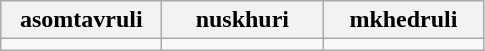<table class="wikitable" style="width:100">
<tr>
<th width="100">asomtavruli</th>
<th width="100">nuskhuri</th>
<th width="100">mkhedruli</th>
</tr>
<tr>
<td align="center"></td>
<td align="center"></td>
<td align="center"></td>
</tr>
</table>
